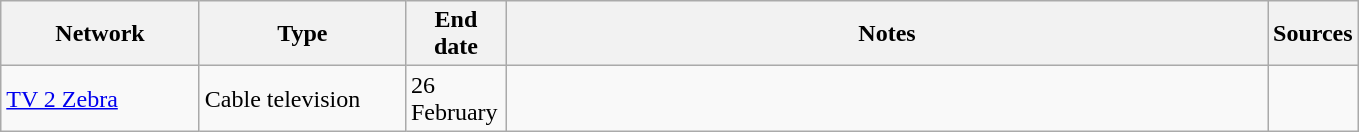<table class="wikitable">
<tr>
<th style="text-align:center; width:125px">Network</th>
<th style="text-align:center; width:130px">Type</th>
<th style="text-align:center; width:60px">End date</th>
<th style="text-align:center; width:500px">Notes</th>
<th style="text-align:center; width:30px">Sources</th>
</tr>
<tr>
<td><a href='#'>TV 2 Zebra</a></td>
<td>Cable television</td>
<td>26 February</td>
<td></td>
<td></td>
</tr>
</table>
